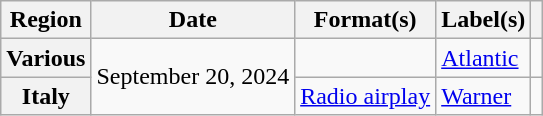<table class="wikitable plainrowheaders">
<tr>
<th scope="col">Region</th>
<th scope="col">Date</th>
<th scope="col">Format(s)</th>
<th scope="col">Label(s)</th>
<th scope="col"></th>
</tr>
<tr>
<th scope="row">Various</th>
<td rowspan="2">September 20, 2024</td>
<td></td>
<td><a href='#'>Atlantic</a></td>
<td style="text-align:center;"></td>
</tr>
<tr>
<th scope="row">Italy</th>
<td><a href='#'>Radio airplay</a></td>
<td><a href='#'>Warner</a></td>
<td style="text-align:center;"></td>
</tr>
</table>
